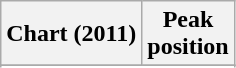<table class="wikitable sortable plainrowheaders">
<tr>
<th scope="col">Chart (2011)</th>
<th scope="col">Peak<br>position</th>
</tr>
<tr>
</tr>
<tr>
</tr>
</table>
